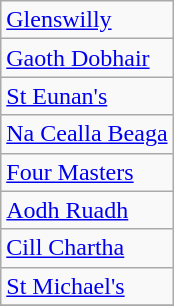<table class="wikitable">
<tr>
<td><a href='#'>Glenswilly</a></td>
</tr>
<tr>
<td><a href='#'>Gaoth Dobhair</a></td>
</tr>
<tr>
<td><a href='#'>St Eunan's</a></td>
</tr>
<tr>
<td><a href='#'>Na Cealla Beaga</a></td>
</tr>
<tr>
<td><a href='#'>Four Masters</a></td>
</tr>
<tr>
<td><a href='#'>Aodh Ruadh</a></td>
</tr>
<tr>
<td><a href='#'>Cill Chartha</a></td>
</tr>
<tr>
<td><a href='#'>St Michael's</a></td>
</tr>
<tr>
</tr>
</table>
